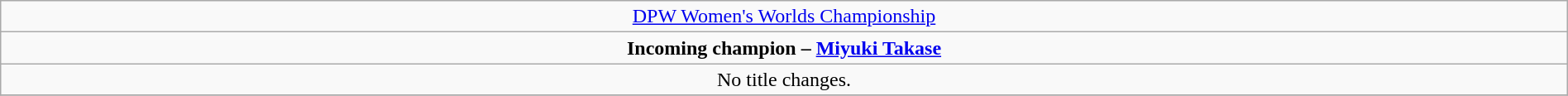<table class="wikitable" style="text-align:center; width:100%;">
<tr>
<td colspan="4" style="text-align: center;"><a href='#'>DPW Women's Worlds Championship</a></td>
</tr>
<tr>
<td colspan="4" style="text-align: center;"><strong>Incoming champion – <a href='#'>Miyuki Takase</a></strong></td>
</tr>
<tr>
<td>No title changes.</td>
</tr>
<tr>
</tr>
</table>
